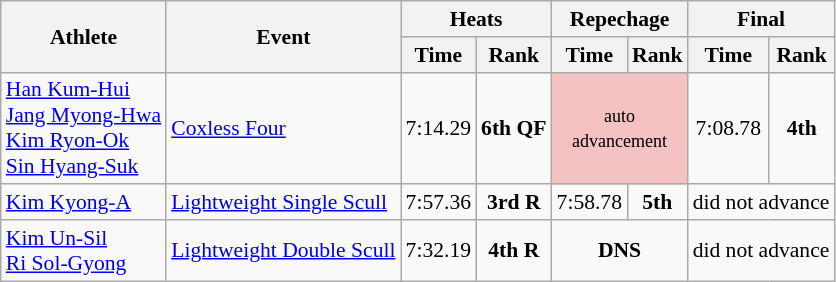<table class=wikitable style="font-size:90%">
<tr>
<th rowspan=2>Athlete</th>
<th rowspan=2>Event</th>
<th colspan=2>Heats</th>
<th colspan=2>Repechage</th>
<th colspan=2>Final</th>
</tr>
<tr>
<th>Time</th>
<th>Rank</th>
<th>Time</th>
<th>Rank</th>
<th>Time</th>
<th>Rank</th>
</tr>
<tr>
<td><a href='#'>Han Kum-Hui</a><br><a href='#'>Jang Myong-Hwa</a><br><a href='#'>Kim Ryon-Ok</a><br><a href='#'>Sin Hyang-Suk</a></td>
<td><a href='#'>Coxless Four</a></td>
<td align=center>7:14.29</td>
<td align=center><strong>6th QF</strong></td>
<td colspan="2" style="text-align:center; background:#f4c2c2;"><small>auto<br>advancement</small></td>
<td align=center>7:08.78</td>
<td align=center><strong>4th</strong></td>
</tr>
<tr>
<td><a href='#'>Kim Kyong-A</a></td>
<td><a href='#'>Lightweight Single Scull</a></td>
<td align=center>7:57.36</td>
<td align=center><strong>3rd R</strong></td>
<td align=center>7:58.78</td>
<td align=center><strong>5th</strong></td>
<td align=center colspan="7">did not advance</td>
</tr>
<tr>
<td><a href='#'>Kim Un-Sil</a><br><a href='#'>Ri Sol-Gyong</a></td>
<td><a href='#'>Lightweight Double Scull</a></td>
<td align=center>7:32.19</td>
<td align=center><strong>4th R</strong></td>
<td align=center colspan=2><strong>DNS</strong></td>
<td align=center colspan="7">did not advance</td>
</tr>
</table>
